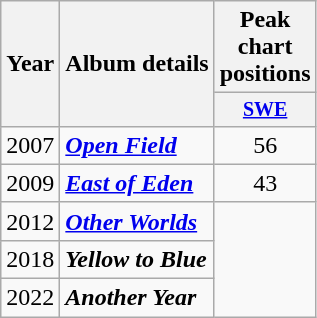<table class="wikitable" style="text-align:center;">
<tr>
<th rowspan="2">Year</th>
<th rowspan="2">Album details</th>
<th>Peak chart positions</th>
</tr>
<tr style="font-size:smaller;">
<th style="width:30px;"><a href='#'>SWE</a></th>
</tr>
<tr>
<td>2007</td>
<td style="text-align:left;"><strong><em><a href='#'>Open Field</a></em></strong><br></td>
<td>56</td>
</tr>
<tr>
<td>2009</td>
<td style="text-align:left;"><strong><em><a href='#'>East of Eden</a></em></strong><br></td>
<td>43</td>
</tr>
<tr>
<td>2012</td>
<td style="text-align:left;"><strong><em><a href='#'>Other Worlds</a></em></strong><br></td>
</tr>
<tr>
<td>2018</td>
<td style="text-align:left;"><strong><em>Yellow to Blue</em></strong><br></td>
</tr>
<tr>
<td>2022</td>
<td style="text-align:left;"><strong><em>Another Year</em></strong><br></td>
</tr>
</table>
